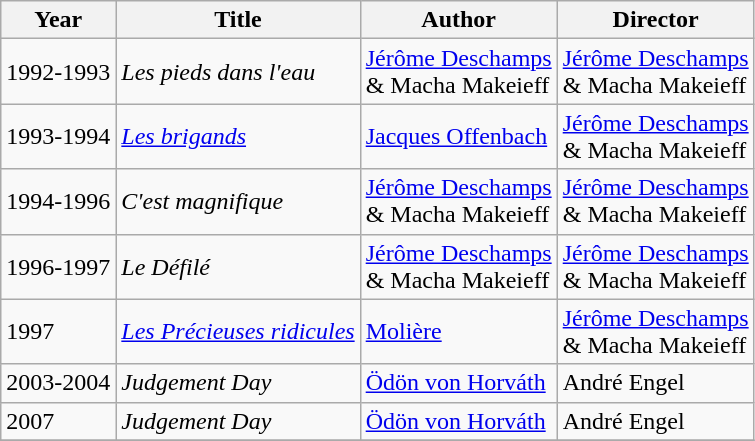<table class="wikitable sortable">
<tr>
<th>Year</th>
<th>Title</th>
<th>Author</th>
<th>Director</th>
</tr>
<tr>
<td>1992-1993</td>
<td><em>Les pieds dans l'eau</em></td>
<td><a href='#'>Jérôme Deschamps</a><br> & Macha Makeieff</td>
<td><a href='#'>Jérôme Deschamps</a><br> & Macha Makeieff</td>
</tr>
<tr>
<td>1993-1994</td>
<td><em><a href='#'>Les brigands</a></em></td>
<td><a href='#'>Jacques Offenbach</a></td>
<td><a href='#'>Jérôme Deschamps</a><br> & Macha Makeieff</td>
</tr>
<tr>
<td>1994-1996</td>
<td><em>C'est magnifique</em></td>
<td><a href='#'>Jérôme Deschamps</a><br> & Macha Makeieff</td>
<td><a href='#'>Jérôme Deschamps</a><br> & Macha Makeieff</td>
</tr>
<tr>
<td>1996-1997</td>
<td><em>Le Défilé</em></td>
<td><a href='#'>Jérôme Deschamps</a><br> & Macha Makeieff</td>
<td><a href='#'>Jérôme Deschamps</a><br> & Macha Makeieff</td>
</tr>
<tr>
<td>1997</td>
<td><em><a href='#'>Les Précieuses ridicules</a></em></td>
<td><a href='#'>Molière</a></td>
<td><a href='#'>Jérôme Deschamps</a><br> & Macha Makeieff</td>
</tr>
<tr>
<td>2003-2004</td>
<td><em>Judgement Day</em></td>
<td><a href='#'>Ödön von Horváth</a></td>
<td>André Engel</td>
</tr>
<tr>
<td>2007</td>
<td><em>Judgement Day</em></td>
<td><a href='#'>Ödön von Horváth</a></td>
<td>André Engel</td>
</tr>
<tr>
</tr>
</table>
